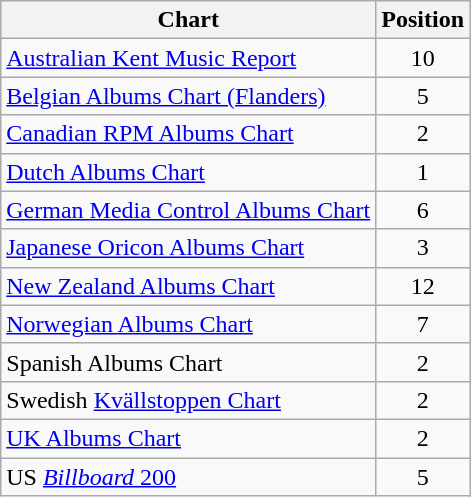<table class="wikitable sortable" style="text-align:center;">
<tr>
<th>Chart</th>
<th>Position</th>
</tr>
<tr>
<td align="left"><a href='#'>Australian Kent Music Report</a></td>
<td>10</td>
</tr>
<tr>
<td align="left"><a href='#'>Belgian Albums Chart (Flanders)</a></td>
<td>5</td>
</tr>
<tr>
<td align="left"><a href='#'>Canadian RPM Albums Chart</a></td>
<td>2</td>
</tr>
<tr>
<td align="left"><a href='#'>Dutch Albums Chart</a></td>
<td>1</td>
</tr>
<tr>
<td align="left"><a href='#'>German Media Control Albums Chart</a></td>
<td>6</td>
</tr>
<tr>
<td align="left"><a href='#'>Japanese Oricon Albums Chart</a></td>
<td>3</td>
</tr>
<tr>
<td align="left"><a href='#'>New Zealand Albums Chart</a></td>
<td>12</td>
</tr>
<tr>
<td align="left"><a href='#'>Norwegian Albums Chart</a></td>
<td>7</td>
</tr>
<tr>
<td align="left">Spanish Albums Chart</td>
<td>2</td>
</tr>
<tr>
<td align="left">Swedish <a href='#'>Kvällstoppen Chart</a></td>
<td>2</td>
</tr>
<tr>
<td align="left"><a href='#'>UK Albums Chart</a></td>
<td>2</td>
</tr>
<tr>
<td align="left">US <a href='#'><em>Billboard</em> 200</a></td>
<td>5</td>
</tr>
</table>
